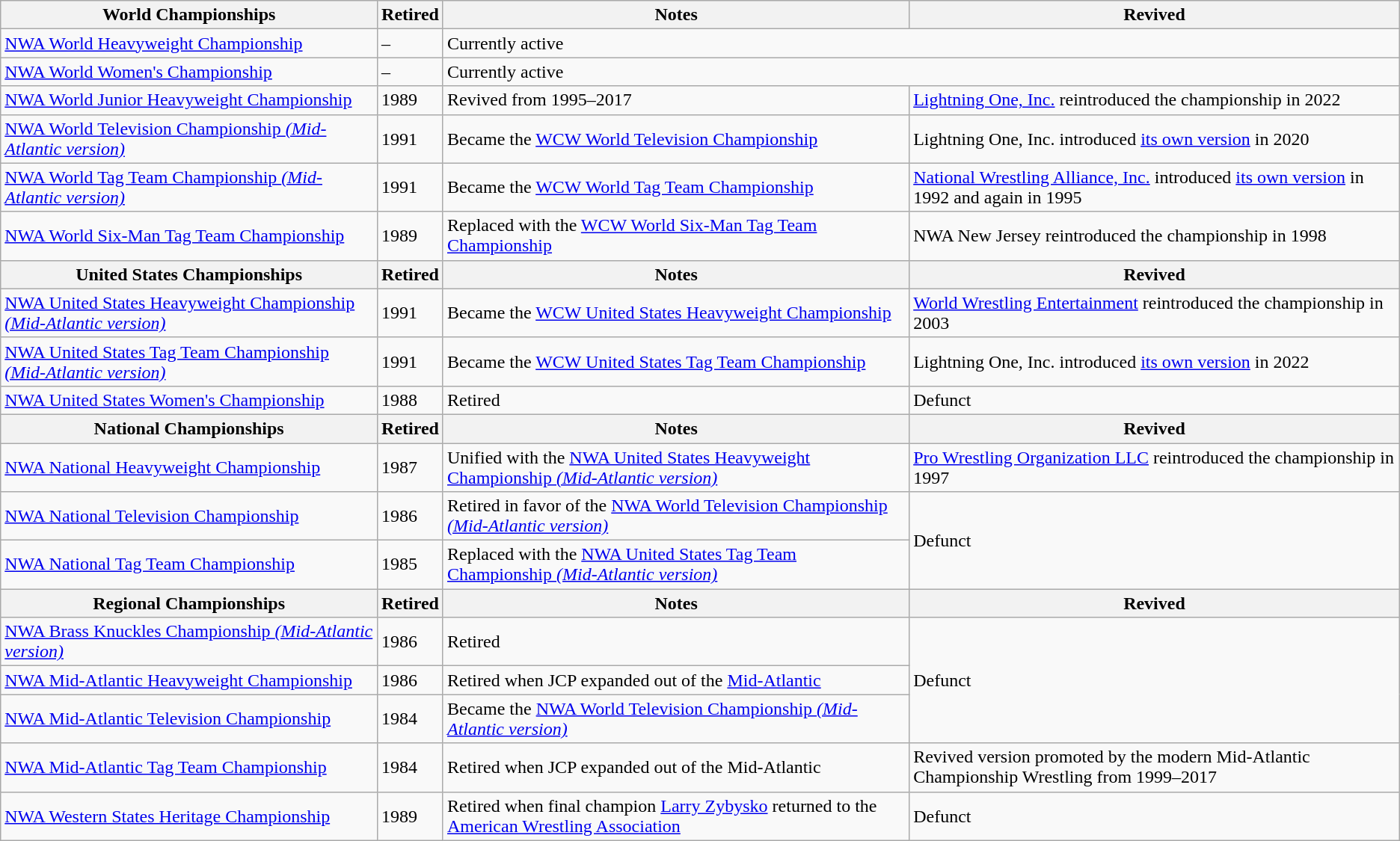<table class="wikitable">
<tr>
<th>World Championships</th>
<th>Retired</th>
<th>Notes</th>
<th>Revived</th>
</tr>
<tr>
<td><a href='#'>NWA World Heavyweight Championship</a></td>
<td>–</td>
<td colspan="2">Currently active</td>
</tr>
<tr>
<td><a href='#'>NWA World Women's Championship</a></td>
<td>–</td>
<td colspan="2">Currently active</td>
</tr>
<tr>
<td><a href='#'>NWA World Junior Heavyweight Championship</a></td>
<td>1989</td>
<td>Revived from 1995–2017</td>
<td><a href='#'>Lightning One, Inc.</a> reintroduced the championship in 2022</td>
</tr>
<tr>
<td><a href='#'>NWA World Television Championship <em>(Mid-Atlantic version)</em></a></td>
<td>1991</td>
<td>Became the <a href='#'>WCW World Television Championship</a></td>
<td>Lightning One, Inc. introduced <a href='#'>its own version</a> in 2020</td>
</tr>
<tr>
<td><a href='#'>NWA World Tag Team Championship <em>(Mid-Atlantic version)</em></a></td>
<td>1991</td>
<td>Became the <a href='#'>WCW World Tag Team Championship</a></td>
<td><a href='#'>National Wrestling Alliance, Inc.</a> introduced <a href='#'>its own version</a> in 1992 and again in 1995</td>
</tr>
<tr>
<td><a href='#'>NWA World Six-Man Tag Team Championship</a></td>
<td>1989</td>
<td>Replaced with the <a href='#'>WCW World Six-Man Tag Team Championship</a></td>
<td>NWA New Jersey reintroduced the championship in 1998</td>
</tr>
<tr>
<th>United States Championships</th>
<th>Retired</th>
<th>Notes</th>
<th>Revived</th>
</tr>
<tr>
<td><a href='#'>NWA United States Heavyweight Championship <em>(Mid-Atlantic version)</em></a></td>
<td>1991</td>
<td>Became the <a href='#'>WCW United States Heavyweight Championship</a></td>
<td><a href='#'>World Wrestling Entertainment</a> reintroduced the championship in 2003</td>
</tr>
<tr>
<td><a href='#'>NWA United States Tag Team Championship <em>(Mid-Atlantic version)</em></a></td>
<td>1991</td>
<td>Became the <a href='#'>WCW United States Tag Team Championship</a></td>
<td>Lightning One, Inc. introduced <a href='#'>its own version</a> in 2022</td>
</tr>
<tr>
<td><a href='#'>NWA United States Women's Championship</a></td>
<td>1988</td>
<td>Retired</td>
<td>Defunct</td>
</tr>
<tr>
<th>National Championships</th>
<th>Retired</th>
<th>Notes</th>
<th>Revived</th>
</tr>
<tr>
<td><a href='#'>NWA National Heavyweight Championship</a></td>
<td>1987</td>
<td>Unified with the <a href='#'>NWA United States Heavyweight Championship <em>(Mid-Atlantic version)</em></a></td>
<td><a href='#'>Pro Wrestling Organization LLC</a> reintroduced the championship in 1997</td>
</tr>
<tr>
<td><a href='#'>NWA National Television Championship</a></td>
<td>1986</td>
<td>Retired in favor of the <a href='#'>NWA World Television Championship <em>(Mid-Atlantic version)</em></a></td>
<td rowspan="2">Defunct</td>
</tr>
<tr>
<td><a href='#'>NWA National Tag Team Championship</a></td>
<td>1985</td>
<td>Replaced with the <a href='#'>NWA United States Tag Team Championship <em>(Mid-Atlantic version)</em></a></td>
</tr>
<tr>
<th>Regional Championships</th>
<th>Retired</th>
<th>Notes</th>
<th>Revived</th>
</tr>
<tr>
<td><a href='#'>NWA Brass Knuckles Championship <em>(Mid-Atlantic version)</em></a></td>
<td>1986</td>
<td>Retired</td>
<td rowspan="3">Defunct</td>
</tr>
<tr>
<td><a href='#'>NWA Mid-Atlantic Heavyweight Championship</a></td>
<td>1986</td>
<td>Retired when JCP expanded out of the <a href='#'>Mid-Atlantic</a></td>
</tr>
<tr>
<td><a href='#'>NWA Mid-Atlantic Television Championship</a></td>
<td>1984</td>
<td>Became the <a href='#'>NWA World Television Championship <em>(Mid-Atlantic version)</em></a></td>
</tr>
<tr>
<td><a href='#'>NWA Mid-Atlantic Tag Team Championship</a></td>
<td>1984</td>
<td>Retired when JCP expanded out of the Mid-Atlantic</td>
<td>Revived version promoted by the modern  Mid-Atlantic Championship Wrestling from 1999–2017</td>
</tr>
<tr>
<td><a href='#'>NWA Western States Heritage Championship</a></td>
<td>1989</td>
<td>Retired when final champion <a href='#'>Larry Zybysko</a> returned to the <a href='#'>American Wrestling Association</a></td>
<td>Defunct</td>
</tr>
</table>
